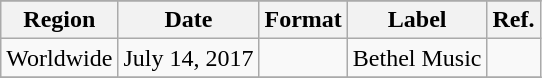<table class="wikitable plainrowheaders">
<tr>
</tr>
<tr>
<th scope="col">Region</th>
<th scope="col">Date</th>
<th scope="col">Format</th>
<th scope="col">Label</th>
<th scope="col">Ref.</th>
</tr>
<tr>
<td>Worldwide</td>
<td>July 14, 2017</td>
<td></td>
<td>Bethel Music</td>
<td></td>
</tr>
<tr>
</tr>
</table>
